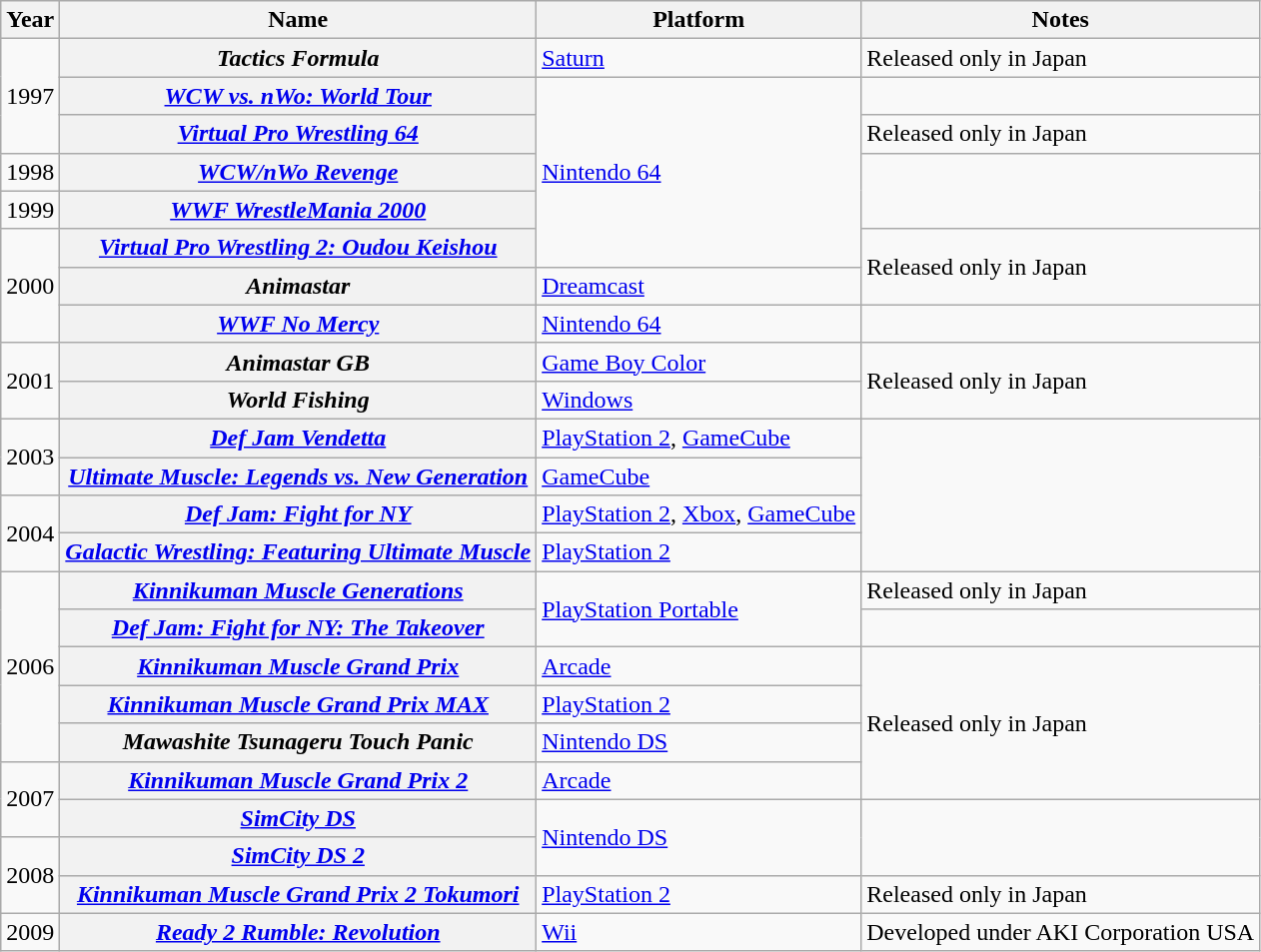<table class="wikitable sortable plainrowheaders">
<tr>
<th scope="col">Year</th>
<th scope="col">Name</th>
<th scope="col">Platform</th>
<th scope="col">Notes</th>
</tr>
<tr>
<td rowspan="3" style="text-align: center;">1997</td>
<th scope="row"><em>Tactics Formula</em></th>
<td><a href='#'>Saturn</a></td>
<td>Released only in Japan</td>
</tr>
<tr>
<th scope="row"><em><a href='#'>WCW vs. nWo: World Tour</a></em></th>
<td rowspan="5"><a href='#'>Nintendo 64</a></td>
<td></td>
</tr>
<tr>
<th scope="row"><em><a href='#'>Virtual Pro Wrestling 64</a></em></th>
<td>Released only in Japan</td>
</tr>
<tr>
<td style="text-align: center;">1998</td>
<th scope="row"><em><a href='#'>WCW/nWo Revenge</a></em></th>
<td rowspan="2"></td>
</tr>
<tr>
<td style="text-align: center;">1999</td>
<th scope="row"><em><a href='#'>WWF WrestleMania 2000</a></em></th>
</tr>
<tr>
<td rowspan="3" style="text-align: center;">2000</td>
<th scope="row"><em><a href='#'>Virtual Pro Wrestling 2: Oudou Keishou</a></em></th>
<td rowspan="2">Released only in Japan</td>
</tr>
<tr>
<th scope="row"><em>Animastar</em></th>
<td><a href='#'>Dreamcast</a></td>
</tr>
<tr>
<th scope="row"><em><a href='#'>WWF No Mercy</a></em></th>
<td><a href='#'>Nintendo 64</a></td>
<td></td>
</tr>
<tr>
<td rowspan="2" style="text-align: center;">2001</td>
<th scope="row"><em>Animastar GB</em></th>
<td><a href='#'>Game Boy Color</a></td>
<td rowspan="2">Released only in Japan</td>
</tr>
<tr>
<th scope="row"><em>World Fishing</em></th>
<td><a href='#'>Windows</a></td>
</tr>
<tr>
<td rowspan="2" style="text-align: center;">2003</td>
<th scope="row"><em><a href='#'>Def Jam Vendetta</a></em></th>
<td><a href='#'>PlayStation 2</a>, <a href='#'>GameCube</a></td>
<td rowspan="4"></td>
</tr>
<tr>
<th scope="row"><em><a href='#'>Ultimate Muscle: Legends vs. New Generation</a></em></th>
<td><a href='#'>GameCube</a></td>
</tr>
<tr>
<td rowspan="2" style="text-align: center;">2004</td>
<th scope="row"><em><a href='#'>Def Jam: Fight for NY</a></em></th>
<td><a href='#'>PlayStation 2</a>, <a href='#'>Xbox</a>, <a href='#'>GameCube</a></td>
</tr>
<tr>
<th scope="row"><em><a href='#'>Galactic Wrestling: Featuring Ultimate Muscle</a></em></th>
<td><a href='#'>PlayStation 2</a></td>
</tr>
<tr>
<td rowspan="5" style="text-align: center;">2006</td>
<th scope="row"><em><a href='#'>Kinnikuman Muscle Generations</a></em></th>
<td rowspan="2"><a href='#'>PlayStation Portable</a></td>
<td>Released only in Japan</td>
</tr>
<tr>
<th scope="row"><em><a href='#'>Def Jam: Fight for NY: The Takeover</a></em></th>
<td></td>
</tr>
<tr>
<th scope="row"><em><a href='#'>Kinnikuman Muscle Grand Prix</a></em></th>
<td><a href='#'>Arcade</a></td>
<td rowspan="4">Released only in Japan</td>
</tr>
<tr>
<th scope="row"><em><a href='#'>Kinnikuman Muscle Grand Prix MAX</a></em></th>
<td><a href='#'>PlayStation 2</a></td>
</tr>
<tr>
<th scope="row"><em>Mawashite Tsunageru Touch Panic</em></th>
<td><a href='#'>Nintendo DS</a></td>
</tr>
<tr>
<td rowspan="2" style="text-align: center;">2007</td>
<th scope="row"><em><a href='#'>Kinnikuman Muscle Grand Prix 2</a></em></th>
<td><a href='#'>Arcade</a></td>
</tr>
<tr>
<th scope="row"><em><a href='#'>SimCity DS</a></em></th>
<td rowspan="2"><a href='#'>Nintendo DS</a></td>
<td rowspan="2"></td>
</tr>
<tr>
<td rowspan="2" style="text-align: center;">2008</td>
<th scope="row"><em><a href='#'>SimCity DS 2</a></em></th>
</tr>
<tr>
<th scope="row"><em><a href='#'>Kinnikuman Muscle Grand Prix 2 Tokumori</a></em></th>
<td><a href='#'>PlayStation 2</a></td>
<td>Released only in Japan</td>
</tr>
<tr>
<td style="text-align: center;">2009</td>
<th scope="row"><em><a href='#'>Ready 2 Rumble: Revolution</a></em></th>
<td><a href='#'>Wii</a></td>
<td>Developed under AKI Corporation USA</td>
</tr>
</table>
